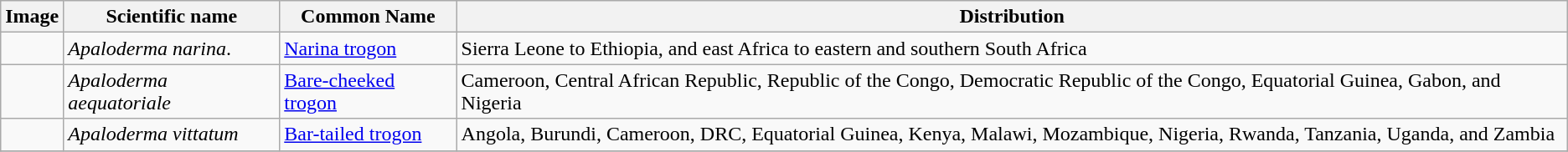<table class="wikitable">
<tr>
<th>Image</th>
<th>Scientific name</th>
<th>Common Name</th>
<th>Distribution</th>
</tr>
<tr>
<td></td>
<td><em>Apaloderma narina</em>.</td>
<td><a href='#'>Narina trogon</a></td>
<td>Sierra Leone to Ethiopia, and east Africa to eastern and southern South Africa</td>
</tr>
<tr>
<td></td>
<td><em>Apaloderma aequatoriale</em></td>
<td><a href='#'>Bare-cheeked trogon</a></td>
<td>Cameroon, Central African Republic, Republic of the Congo, Democratic Republic of the Congo, Equatorial Guinea, Gabon, and Nigeria</td>
</tr>
<tr>
<td></td>
<td><em>Apaloderma vittatum</em></td>
<td><a href='#'>Bar-tailed trogon</a></td>
<td>Angola, Burundi, Cameroon, DRC, Equatorial Guinea, Kenya, Malawi, Mozambique, Nigeria, Rwanda, Tanzania, Uganda, and Zambia</td>
</tr>
<tr>
</tr>
</table>
